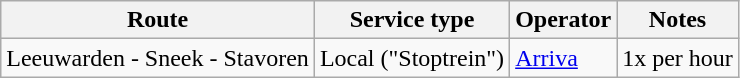<table class="wikitable">
<tr>
<th>Route</th>
<th>Service type</th>
<th>Operator</th>
<th>Notes</th>
</tr>
<tr>
<td>Leeuwarden - Sneek - Stavoren</td>
<td>Local ("Stoptrein")</td>
<td><a href='#'>Arriva</a></td>
<td>1x per hour</td>
</tr>
</table>
